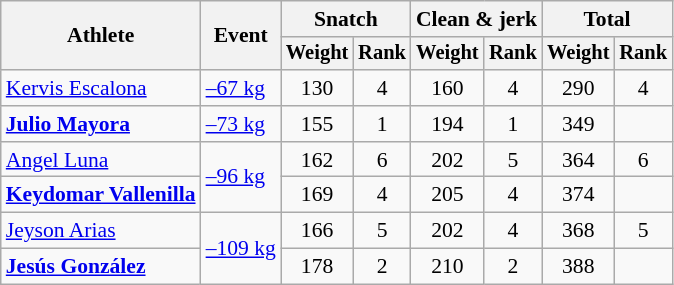<table class=wikitable style=font-size:90%;text-align:center>
<tr>
<th rowspan=2>Athlete</th>
<th rowspan=2>Event</th>
<th colspan=2>Snatch</th>
<th colspan=2>Clean & jerk</th>
<th colspan=2>Total</th>
</tr>
<tr style=font-size:95%>
<th>Weight</th>
<th>Rank</th>
<th>Weight</th>
<th>Rank</th>
<th>Weight</th>
<th>Rank</th>
</tr>
<tr>
<td align=left><a href='#'>Kervis Escalona</a></td>
<td align=left><a href='#'>–67 kg</a></td>
<td>130</td>
<td>4</td>
<td>160</td>
<td>4</td>
<td>290</td>
<td>4</td>
</tr>
<tr>
<td align=left><strong><a href='#'>Julio Mayora</a></strong></td>
<td align=left><a href='#'>–73 kg</a></td>
<td>155</td>
<td>1</td>
<td>194</td>
<td>1</td>
<td>349</td>
<td></td>
</tr>
<tr>
<td align=left><a href='#'>Angel Luna</a></td>
<td align=left rowspan=2><a href='#'>–96 kg</a></td>
<td>162</td>
<td>6</td>
<td>202</td>
<td>5</td>
<td>364</td>
<td>6</td>
</tr>
<tr>
<td align=left><strong><a href='#'>Keydomar Vallenilla</a></strong></td>
<td>169</td>
<td>4</td>
<td>205</td>
<td>4</td>
<td>374</td>
<td></td>
</tr>
<tr>
<td align=left><a href='#'>Jeyson Arias</a></td>
<td align=left rowspan=2><a href='#'>–109 kg</a></td>
<td>166</td>
<td>5</td>
<td>202</td>
<td>4</td>
<td>368</td>
<td>5</td>
</tr>
<tr>
<td align=left><strong><a href='#'>Jesús González</a></strong></td>
<td>178</td>
<td>2</td>
<td>210</td>
<td>2</td>
<td>388</td>
<td></td>
</tr>
</table>
